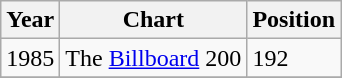<table class="wikitable">
<tr>
<th align="left">Year</th>
<th align="left">Chart</th>
<th align="left">Position</th>
</tr>
<tr>
<td align="left">1985</td>
<td align="left">The <a href='#'>Billboard</a> 200</td>
<td align="left">192</td>
</tr>
<tr>
</tr>
</table>
